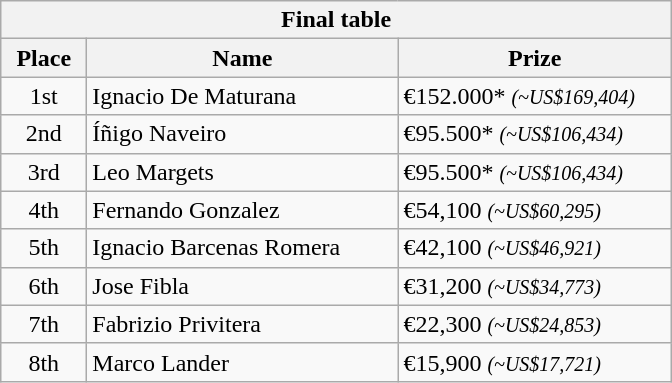<table class="wikitable">
<tr>
<th colspan="3">Final table</th>
</tr>
<tr>
<th style="width:50px;">Place</th>
<th style="width:200px;">Name</th>
<th style="width:175px;">Prize</th>
</tr>
<tr>
<td style="text-align:center;">1st</td>
<td> Ignacio De Maturana</td>
<td>€152.000* <small><em>(~US$169,404)</em></small></td>
</tr>
<tr>
<td style="text-align:center;">2nd</td>
<td> Íñigo Naveiro</td>
<td>€95.500* <small><em>(~US$106,434)</em></small></td>
</tr>
<tr>
<td style="text-align:center;">3rd</td>
<td> Leo Margets</td>
<td>€95.500* <small><em>(~US$106,434)</em></small></td>
</tr>
<tr>
<td style="text-align:center;">4th</td>
<td> Fernando Gonzalez</td>
<td>€54,100 <small><em>(~US$60,295)</em></small></td>
</tr>
<tr>
<td style="text-align:center;">5th</td>
<td> Ignacio Barcenas Romera</td>
<td>€42,100 <small><em>(~US$46,921)</em></small></td>
</tr>
<tr>
<td style="text-align:center;">6th</td>
<td> Jose Fibla</td>
<td>€31,200 <small><em>(~US$34,773)</em></small></td>
</tr>
<tr>
<td style="text-align:center;">7th</td>
<td> Fabrizio Privitera</td>
<td>€22,300 <small><em>(~US$24,853)</em></small></td>
</tr>
<tr>
<td style="text-align:center;">8th</td>
<td> Marco Lander</td>
<td>€15,900 <small><em>(~US$17,721)</em></small></td>
</tr>
</table>
